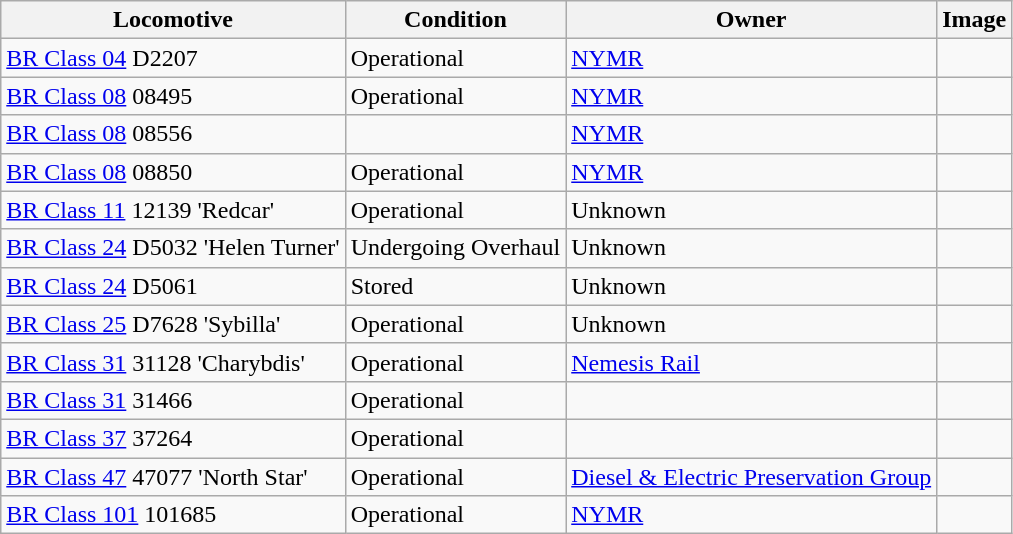<table class="wikitable">
<tr>
<th>Locomotive</th>
<th>Condition</th>
<th>Owner</th>
<th>Image</th>
</tr>
<tr>
<td><a href='#'>BR Class 04</a> D2207</td>
<td>Operational</td>
<td><a href='#'>NYMR</a></td>
<td></td>
</tr>
<tr>
<td><a href='#'>BR Class 08</a> 08495</td>
<td>Operational</td>
<td><a href='#'>NYMR</a></td>
<td></td>
</tr>
<tr>
<td><a href='#'>BR Class 08</a> 08556</td>
<td></td>
<td><a href='#'>NYMR</a></td>
<td></td>
</tr>
<tr>
<td><a href='#'>BR Class 08</a> 08850</td>
<td>Operational</td>
<td><a href='#'>NYMR</a></td>
<td></td>
</tr>
<tr>
<td><a href='#'>BR Class 11</a> 12139 'Redcar'</td>
<td>Operational</td>
<td>Unknown</td>
<td></td>
</tr>
<tr>
<td><a href='#'>BR Class 24</a> D5032 'Helen Turner'</td>
<td>Undergoing Overhaul</td>
<td>Unknown</td>
<td></td>
</tr>
<tr>
<td><a href='#'>BR Class 24</a> D5061</td>
<td>Stored</td>
<td>Unknown</td>
<td></td>
</tr>
<tr>
<td><a href='#'>BR Class 25</a> D7628 'Sybilla'</td>
<td>Operational</td>
<td>Unknown</td>
<td></td>
</tr>
<tr>
<td><a href='#'>BR Class 31</a> 31128 'Charybdis'</td>
<td>Operational</td>
<td><a href='#'>Nemesis Rail</a></td>
<td></td>
</tr>
<tr>
<td><a href='#'>BR Class 31</a> 31466</td>
<td>Operational</td>
<td></td>
<td></td>
</tr>
<tr>
<td><a href='#'>BR Class 37</a> 37264</td>
<td>Operational</td>
<td></td>
<td></td>
</tr>
<tr>
<td><a href='#'>BR Class 47</a> 47077 'North Star'</td>
<td>Operational</td>
<td><a href='#'>Diesel & Electric Preservation Group</a></td>
<td></td>
</tr>
<tr>
<td><a href='#'>BR Class 101</a> 101685</td>
<td>Operational</td>
<td><a href='#'>NYMR</a></td>
<td></td>
</tr>
</table>
